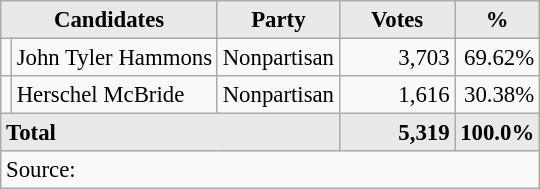<table class=wikitable style="font-size:95%; text-align:right;">
<tr>
<th style="background-color:#E9E9E9" align=center colspan=2>Candidates</th>
<th style="background-color:#E9E9E9" align=center>Party</th>
<th style="background-color:#E9E9E9" align=center>Votes</th>
<th style="background-color:#E9E9E9" align=center>%</th>
</tr>
<tr>
<td></td>
<td align=left>John Tyler Hammons</td>
<td>Nonpartisan</td>
<td>3,703</td>
<td>69.62%</td>
</tr>
<tr>
<td></td>
<td align=left>Herschel McBride</td>
<td>Nonpartisan</td>
<td>1,616</td>
<td>30.38%</td>
</tr>
<tr>
<td align=left colspan=3 style="background-color:#E9E9E9"><strong>Total</strong></td>
<td width="70" align="right" style="background-color:#E9E9E9"><strong>5,319</strong></td>
<td width="30" align="right" style="background-color:#E9E9E9"><strong>100.0%</strong></td>
</tr>
<tr>
<td align="left" colspan=6>Source: </td>
</tr>
</table>
